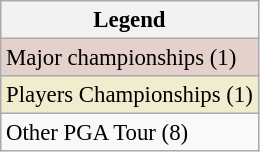<table class="wikitable" style="font-size:95%;">
<tr>
<th>Legend</th>
</tr>
<tr style="background:#e5d1cb;">
<td>Major championships (1)</td>
</tr>
<tr style="background:#f2ecce;">
<td>Players Championships (1)</td>
</tr>
<tr>
<td>Other PGA Tour (8)</td>
</tr>
</table>
